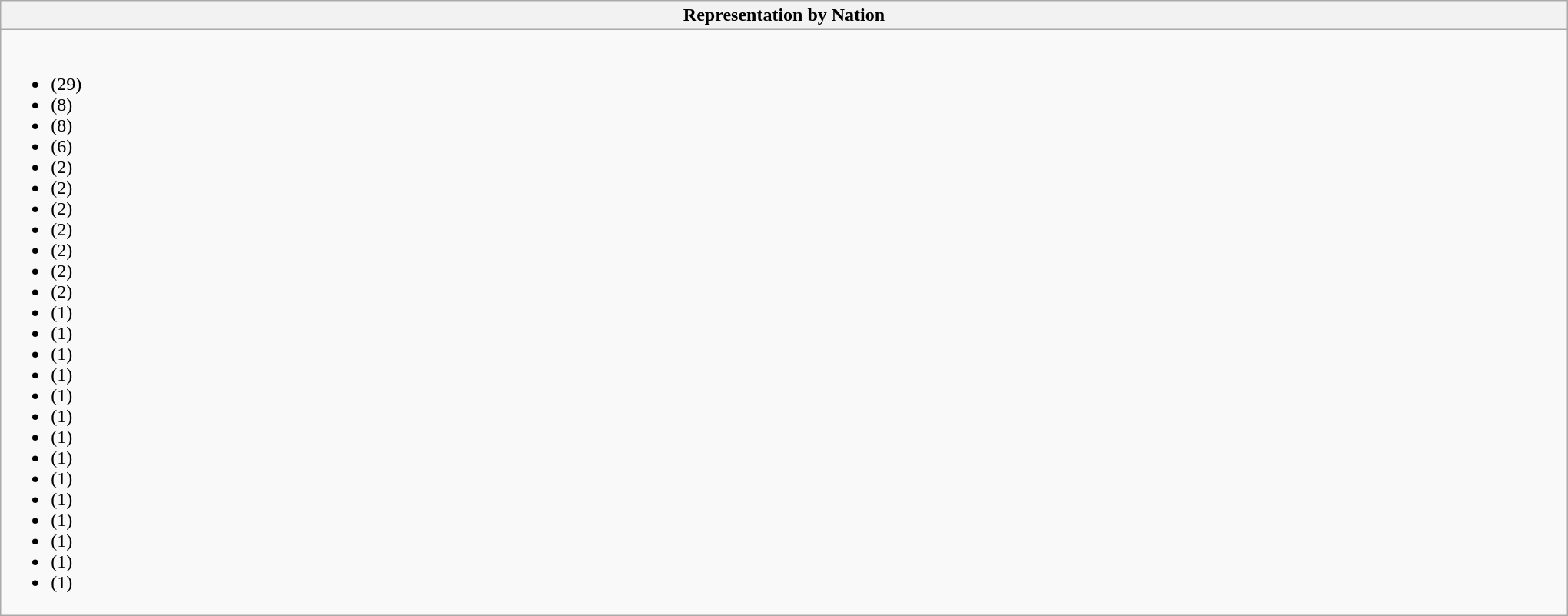<table class="wikitable mw-collapsible" style="width:85em">
<tr>
<th>Representation by Nation</th>
</tr>
<tr>
<td><br><ul><li> (29)</li><li> (8)</li><li> (8)</li><li> (6)</li><li> (2)</li><li> (2)</li><li> (2)</li><li> (2)</li><li> (2)</li><li> (2)</li><li> (2)</li><li> (1)</li><li> (1)</li><li> (1)</li><li> (1)</li><li> (1)</li><li> (1)</li><li> (1)</li><li> (1)</li><li> (1)</li><li> (1)</li><li> (1)</li><li> (1)</li><li> (1)</li><li> (1)</li></ul></td>
</tr>
</table>
